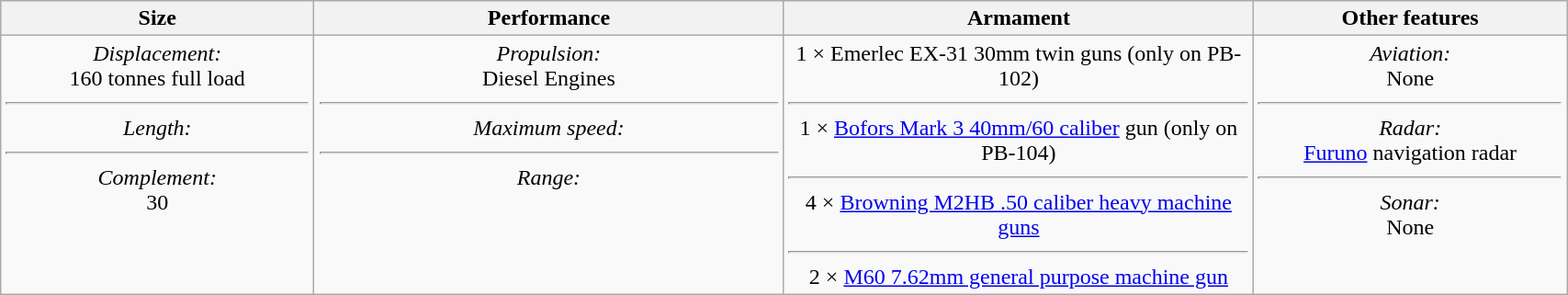<table class="wikitable"  style="width:90%; text-align:center;">
<tr style="background:lavender;">
<th>Size</th>
<th>Performance</th>
<th>Armament</th>
<th>Other features</th>
</tr>
<tr>
<td style="vertical-align:top; width:20%;"><em>Displacement:</em><br>160 tonnes full load <hr><em>Length:</em><br> <hr><em>Complement:</em><br>30</td>
<td style="vertical-align:top; width:30%;"><em>Propulsion:</em><br>Diesel Engines <hr><em>Maximum speed:</em><br> <hr><em>Range:</em><br></td>
<td style="vertical-align:top; width:30%;">1 × Emerlec EX-31 30mm twin guns (only on PB-102)<hr>1 × <a href='#'>Bofors Mark 3 40mm/60 caliber</a> gun (only on PB-104) <hr>4 × <a href='#'>Browning M2HB .50 caliber heavy machine guns</a> <hr>2 × <a href='#'>M60 7.62mm general purpose machine gun</a></td>
<td style="vertical-align:top; width:20%;"><em>Aviation:</em><br>None<hr><em>Radar:</em><br><a href='#'>Furuno</a> navigation radar<hr><em>Sonar:</em><br>None</td>
</tr>
</table>
